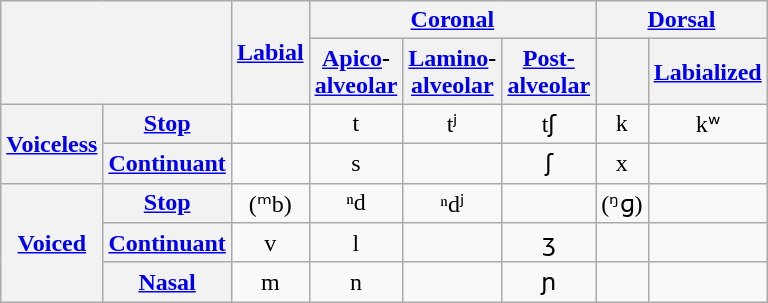<table class="wikitable" style="text-align: center;">
<tr>
<th colspan="2" rowspan="2"></th>
<th rowspan="2"><a href='#'>Labial</a></th>
<th colspan="3"><a href='#'>Coronal</a></th>
<th colspan="2"><a href='#'>Dorsal</a></th>
</tr>
<tr>
<th><a href='#'>Apico</a>-<br><a href='#'>alveolar</a></th>
<th><a href='#'>Lamino</a>-<br><a href='#'>alveolar</a></th>
<th><a href='#'>Post-<br>alveolar</a></th>
<th></th>
<th><a href='#'>Labialized</a></th>
</tr>
<tr>
<th rowspan="2"><a href='#'>Voiceless</a></th>
<th><a href='#'>Stop</a></th>
<td></td>
<td>t</td>
<td>tʲ</td>
<td>tʃ</td>
<td>k</td>
<td>kʷ</td>
</tr>
<tr>
<th><a href='#'>Continuant</a></th>
<td></td>
<td>s</td>
<td></td>
<td>ʃ</td>
<td>x</td>
<td></td>
</tr>
<tr>
<th rowspan="3"><a href='#'>Voiced</a></th>
<th><a href='#'>Stop</a></th>
<td>(ᵐb)</td>
<td>ⁿd</td>
<td>ⁿdʲ</td>
<td></td>
<td>(ᵑɡ)</td>
<td></td>
</tr>
<tr>
<th><a href='#'>Continuant</a></th>
<td>v</td>
<td>l</td>
<td></td>
<td>ʒ</td>
<td></td>
<td></td>
</tr>
<tr>
<th><a href='#'>Nasal</a></th>
<td>m</td>
<td>n</td>
<td></td>
<td>ɲ</td>
<td></td>
<td></td>
</tr>
</table>
